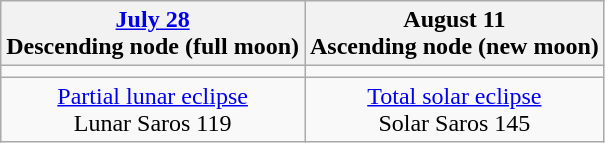<table class="wikitable">
<tr>
<th><a href='#'>July 28</a><br>Descending node (full moon)<br></th>
<th>August 11<br>Ascending node (new moon)<br></th>
</tr>
<tr>
<td></td>
<td></td>
</tr>
<tr align=center>
<td><a href='#'>Partial lunar eclipse</a><br>Lunar Saros 119</td>
<td><a href='#'>Total solar eclipse</a><br>Solar Saros 145</td>
</tr>
</table>
